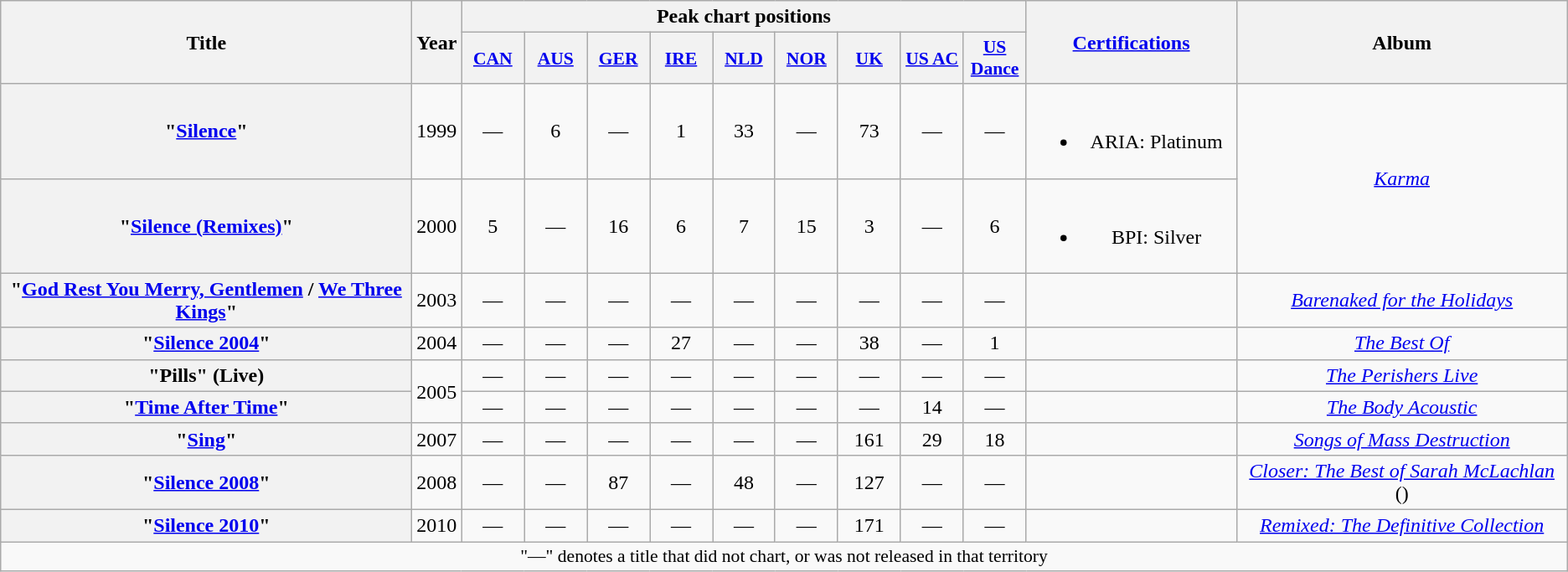<table class="wikitable plainrowheaders" style="text-align:center;">
<tr>
<th scope="col" rowspan="2" style="width:20em;">Title</th>
<th scope="col" rowspan="2">Year</th>
<th scope="col" colspan="9">Peak chart positions</th>
<th scope="col" rowspan="2" style="width:10em;"><a href='#'>Certifications</a></th>
<th scope="col" rowspan="2">Album</th>
</tr>
<tr>
<th scope="col" style="width:3em;font-size:90%;"><a href='#'>CAN</a><br></th>
<th scope="col" style="width:3em;font-size:90%;"><a href='#'>AUS</a><br></th>
<th scope="col" style="width:3em;font-size:90%;"><a href='#'>GER</a><br></th>
<th scope="col" style="width:3em;font-size:90%;"><a href='#'>IRE</a><br></th>
<th scope="col" style="width:3em;font-size:90%;"><a href='#'>NLD</a><br></th>
<th scope="col" style="width:3em;font-size:90%;"><a href='#'>NOR</a><br></th>
<th scope="col" style="width:3em;font-size:90%;"><a href='#'>UK</a><br></th>
<th scope="col" style="width:3em;font-size:90%;"><a href='#'>US AC</a><br></th>
<th scope="col" style="width:3em;font-size:90%;"><a href='#'>US Dance</a><br></th>
</tr>
<tr>
<th scope="row">"<a href='#'>Silence</a>"<br></th>
<td>1999</td>
<td>—</td>
<td>6</td>
<td>—</td>
<td>1</td>
<td>33</td>
<td>—</td>
<td>73</td>
<td>—</td>
<td>—</td>
<td><br><ul><li>ARIA: Platinum</li></ul></td>
<td rowspan=2><em><a href='#'>Karma</a></em></td>
</tr>
<tr>
<th scope="row">"<a href='#'>Silence (Remixes)</a>"<br></th>
<td>2000</td>
<td>5</td>
<td>—</td>
<td>16</td>
<td>6</td>
<td>7</td>
<td>15</td>
<td>3</td>
<td>—</td>
<td>6</td>
<td><br><ul><li>BPI: Silver</li></ul></td>
</tr>
<tr>
<th scope="row">"<a href='#'>God Rest You Merry, Gentlemen</a> / <a href='#'>We Three Kings</a>"<br></th>
<td>2003</td>
<td>—</td>
<td>—</td>
<td>—</td>
<td>—</td>
<td>—</td>
<td>—</td>
<td>—</td>
<td>—</td>
<td>—</td>
<td></td>
<td><em><a href='#'>Barenaked for the Holidays</a></em></td>
</tr>
<tr>
<th scope="row">"<a href='#'>Silence 2004</a>"<br></th>
<td>2004</td>
<td>—</td>
<td>—</td>
<td>—</td>
<td>27</td>
<td>—</td>
<td>—</td>
<td>38</td>
<td>—</td>
<td>1</td>
<td></td>
<td><em><a href='#'>The Best Of</a></em></td>
</tr>
<tr>
<th scope="row">"Pills" (Live)<br></th>
<td rowspan=2>2005</td>
<td>—</td>
<td>—</td>
<td>—</td>
<td>—</td>
<td>—</td>
<td>—</td>
<td>—</td>
<td>—</td>
<td>—</td>
<td></td>
<td><em><a href='#'>The Perishers Live</a></em></td>
</tr>
<tr>
<th scope="row">"<a href='#'>Time After Time</a>"<br></th>
<td>—</td>
<td>—</td>
<td>—</td>
<td>—</td>
<td>—</td>
<td>—</td>
<td>—</td>
<td>14</td>
<td>—</td>
<td></td>
<td><em><a href='#'>The Body Acoustic</a></em></td>
</tr>
<tr>
<th scope="row">"<a href='#'>Sing</a>"<br></th>
<td>2007</td>
<td>—</td>
<td>—</td>
<td>—</td>
<td>—</td>
<td>—</td>
<td>—</td>
<td>161</td>
<td>29</td>
<td>18</td>
<td></td>
<td><em><a href='#'>Songs of Mass Destruction</a></em></td>
</tr>
<tr>
<th scope="row">"<a href='#'>Silence 2008</a>"<br></th>
<td>2008</td>
<td>—</td>
<td>—</td>
<td>87</td>
<td>—</td>
<td>48</td>
<td>—</td>
<td>127</td>
<td>—</td>
<td>—</td>
<td></td>
<td><em><a href='#'>Closer: The Best of Sarah McLachlan</a></em> ()</td>
</tr>
<tr>
<th scope="row">"<a href='#'>Silence 2010</a>"<br></th>
<td>2010</td>
<td>—</td>
<td>—</td>
<td>—</td>
<td>—</td>
<td>—</td>
<td>—</td>
<td>171</td>
<td>—</td>
<td>—</td>
<td></td>
<td><em><a href='#'>Remixed: The Definitive Collection</a></em></td>
</tr>
<tr>
<td colspan="14" style="font-size:90%">"—" denotes a title that did not chart, or was not released in that territory</td>
</tr>
</table>
